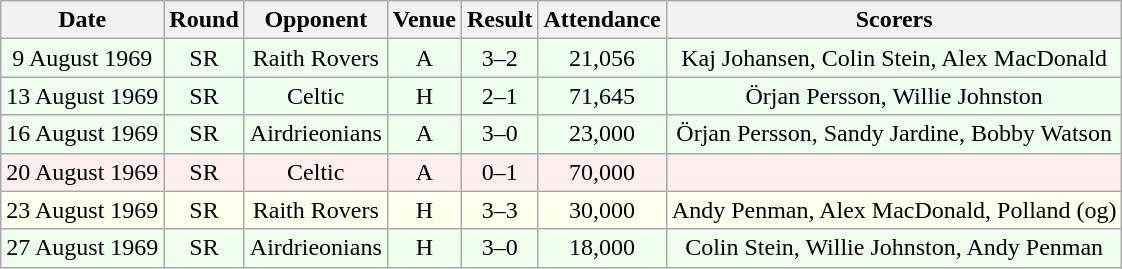<table class="wikitable sortable" style="font-size:100%; text-align:center">
<tr>
<th>Date</th>
<th>Round</th>
<th>Opponent</th>
<th>Venue</th>
<th>Result</th>
<th>Attendance</th>
<th>Scorers</th>
</tr>
<tr bgcolor = "#EEFFEE">
<td>9 August 1969</td>
<td>SR</td>
<td>Raith Rovers</td>
<td>A</td>
<td>3–2</td>
<td>21,056</td>
<td>Kaj Johansen, Colin Stein, Alex MacDonald</td>
</tr>
<tr bgcolor = "#EEFFEE">
<td>13 August 1969</td>
<td>SR</td>
<td>Celtic</td>
<td>H</td>
<td>2–1</td>
<td>71,645</td>
<td>Örjan Persson, Willie Johnston</td>
</tr>
<tr bgcolor = "#EEFFEE">
<td>16 August 1969</td>
<td>SR</td>
<td>Airdrieonians</td>
<td>A</td>
<td>3–0</td>
<td>23,000</td>
<td>Örjan Persson, Sandy Jardine, Bobby Watson</td>
</tr>
<tr bgcolor = "#FFEEEE">
<td>20 August 1969</td>
<td>SR</td>
<td>Celtic</td>
<td>A</td>
<td>0–1</td>
<td>70,000</td>
<td></td>
</tr>
<tr bgcolor = "#FFFFEE">
<td>23 August 1969</td>
<td>SR</td>
<td>Raith Rovers</td>
<td>H</td>
<td>3–3</td>
<td>30,000</td>
<td>Andy Penman, Alex MacDonald, Polland (og)</td>
</tr>
<tr bgcolor = "#EEFFEE">
<td>27 August 1969</td>
<td>SR</td>
<td>Airdrieonians</td>
<td>H</td>
<td>3–0</td>
<td>18,000</td>
<td>Colin Stein, Willie Johnston, Andy Penman</td>
</tr>
</table>
